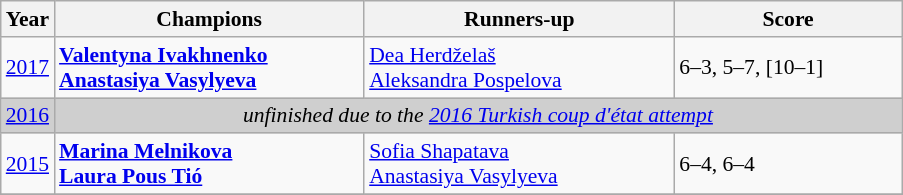<table class="wikitable" style="font-size:90%">
<tr>
<th>Year</th>
<th width="200">Champions</th>
<th width="200">Runners-up</th>
<th width="145">Score</th>
</tr>
<tr>
<td><a href='#'>2017</a></td>
<td> <strong><a href='#'>Valentyna Ivakhnenko</a></strong> <br>  <strong><a href='#'>Anastasiya Vasylyeva</a></strong></td>
<td> <a href='#'>Dea Herdželaš</a> <br>  <a href='#'>Aleksandra Pospelova</a></td>
<td>6–3, 5–7, [10–1]</td>
</tr>
<tr>
<td style="background:#cfcfcf"><a href='#'>2016</a></td>
<td colspan=3 align=center style="background:#cfcfcf"><em>unfinished due to the <a href='#'>2016 Turkish coup d'état attempt</a></em></td>
</tr>
<tr>
<td><a href='#'>2015</a></td>
<td> <strong><a href='#'>Marina Melnikova</a></strong> <br>  <strong><a href='#'>Laura Pous Tió</a></strong></td>
<td> <a href='#'>Sofia Shapatava</a> <br>  <a href='#'>Anastasiya Vasylyeva</a></td>
<td>6–4, 6–4</td>
</tr>
<tr>
</tr>
</table>
